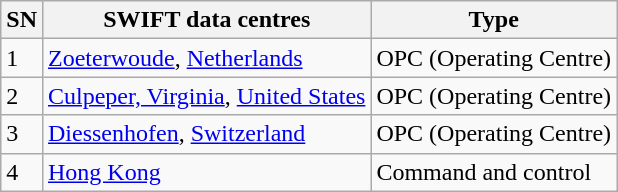<table class="wikitable">
<tr>
<th>SN</th>
<th>SWIFT data centres</th>
<th>Type</th>
</tr>
<tr>
<td>1</td>
<td><a href='#'>Zoeterwoude</a>, <a href='#'>Netherlands</a></td>
<td>OPC (Operating Centre)</td>
</tr>
<tr>
<td>2</td>
<td><a href='#'>Culpeper, Virginia</a>, <a href='#'>United States</a></td>
<td>OPC (Operating Centre)</td>
</tr>
<tr>
<td>3</td>
<td><a href='#'>Diessenhofen</a>, <a href='#'>Switzerland</a></td>
<td>OPC (Operating Centre)</td>
</tr>
<tr>
<td>4</td>
<td><a href='#'>Hong Kong</a></td>
<td>Command and control</td>
</tr>
</table>
